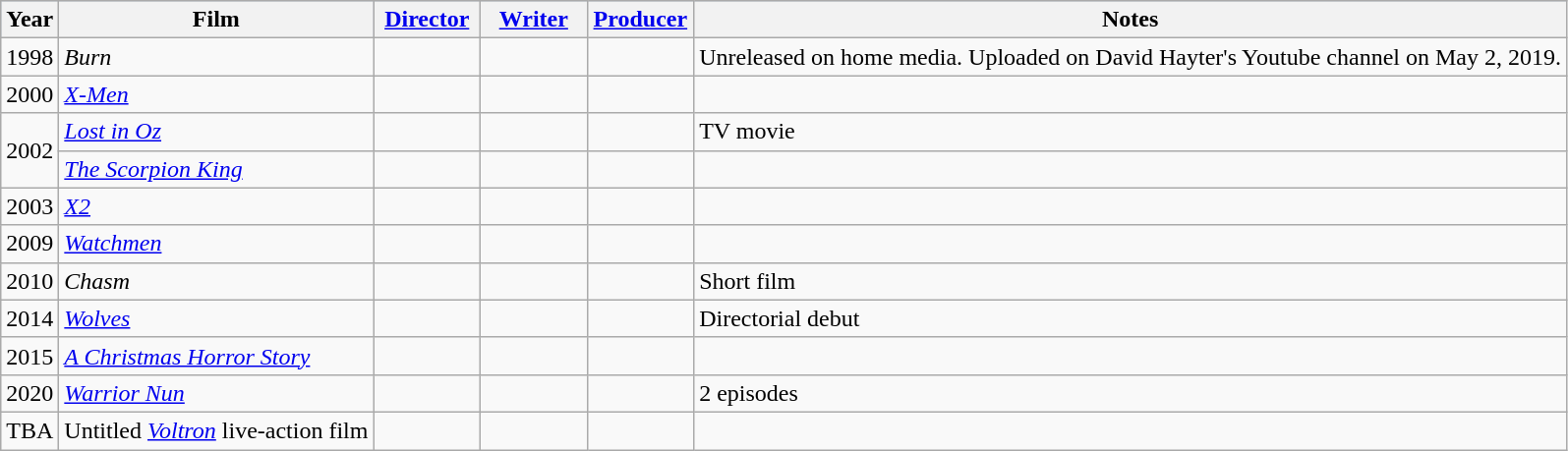<table class="wikitable sortable">
<tr style="background:#b0c4de; text-align:center;">
<th>Year</th>
<th>Film</th>
<th width="65"><a href='#'>Director</a></th>
<th width="65"><a href='#'>Writer</a></th>
<th width="65"><a href='#'>Producer</a></th>
<th class="unsortable">Notes</th>
</tr>
<tr>
<td>1998</td>
<td><em>Burn</em></td>
<td></td>
<td></td>
<td></td>
<td>Unreleased on home media. Uploaded on David Hayter's Youtube channel on May 2, 2019.</td>
</tr>
<tr>
<td>2000</td>
<td><em><a href='#'>X-Men</a></em></td>
<td></td>
<td></td>
<td></td>
<td></td>
</tr>
<tr>
<td rowspan="2">2002</td>
<td><em><a href='#'>Lost in Oz</a></em></td>
<td></td>
<td></td>
<td></td>
<td>TV movie</td>
</tr>
<tr>
<td data-sort-value="Scorpion King, The"><em><a href='#'>The Scorpion King</a></em></td>
<td></td>
<td></td>
<td></td>
<td></td>
</tr>
<tr>
<td>2003</td>
<td><em><a href='#'>X2</a></em></td>
<td></td>
<td></td>
<td></td>
<td></td>
</tr>
<tr>
<td>2009</td>
<td><em><a href='#'>Watchmen</a></em></td>
<td></td>
<td></td>
<td></td>
<td></td>
</tr>
<tr>
<td>2010</td>
<td><em>Chasm</em></td>
<td></td>
<td></td>
<td></td>
<td>Short film</td>
</tr>
<tr>
<td>2014</td>
<td><em><a href='#'>Wolves</a></em></td>
<td></td>
<td></td>
<td></td>
<td>Directorial debut</td>
</tr>
<tr>
<td>2015</td>
<td data-sort-value="Christmas Horror Story, A"><em><a href='#'>A Christmas Horror Story</a></em></td>
<td></td>
<td></td>
<td></td>
<td></td>
</tr>
<tr>
<td>2020</td>
<td><em><a href='#'>Warrior Nun</a></em></td>
<td></td>
<td></td>
<td></td>
<td>2 episodes</td>
</tr>
<tr>
<td>TBA</td>
<td>Untitled <em><a href='#'>Voltron</a></em> live-action film</td>
<td></td>
<td></td>
<td></td>
<td></td>
</tr>
</table>
